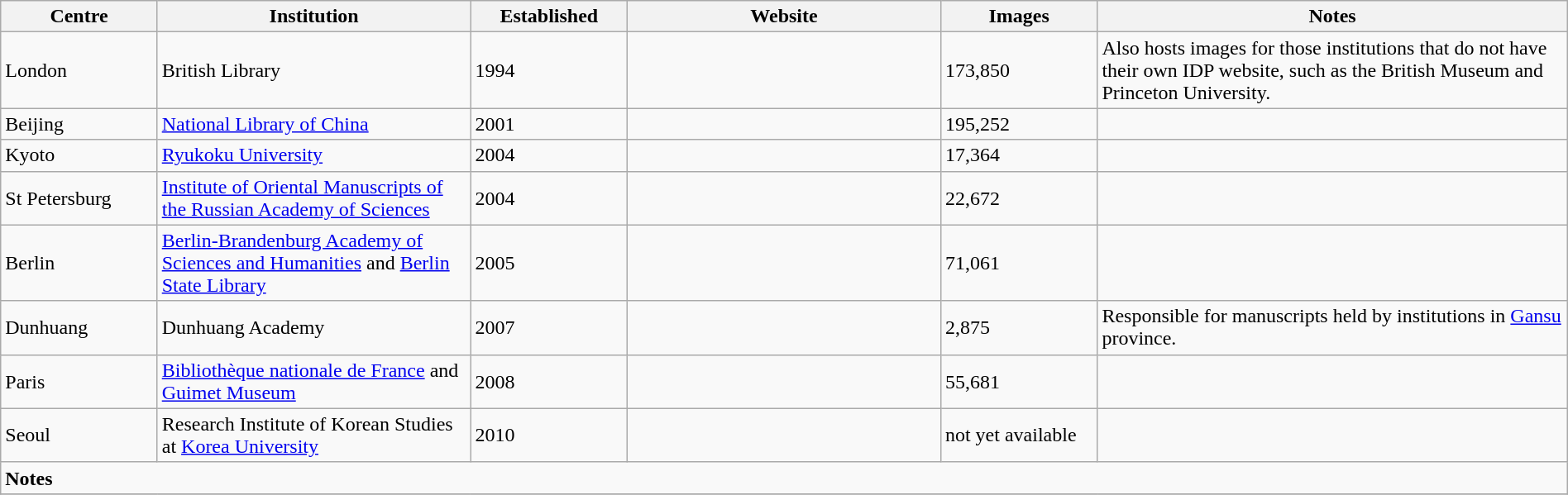<table class="wikitable" style="width: 100%">
<tr>
<th width="10%">Centre</th>
<th ! width="20%">Institution</th>
<th ! width="10%">Established</th>
<th ! width="20%">Website</th>
<th ! width="10%">Images</th>
<th ! width="30%">Notes</th>
</tr>
<tr>
<td>London</td>
<td>British Library</td>
<td>1994</td>
<td></td>
<td>173,850</td>
<td>Also hosts images for those institutions that do not have their own IDP website, such as the British Museum and Princeton University.</td>
</tr>
<tr>
<td>Beijing</td>
<td><a href='#'>National Library of China</a></td>
<td>2001</td>
<td></td>
<td>195,252</td>
<td></td>
</tr>
<tr>
<td>Kyoto</td>
<td><a href='#'>Ryukoku University</a></td>
<td>2004</td>
<td> </td>
<td>17,364</td>
<td></td>
</tr>
<tr>
<td>St Petersburg</td>
<td><a href='#'>Institute of Oriental Manuscripts of the Russian Academy of Sciences</a></td>
<td>2004</td>
<td></td>
<td>22,672</td>
<td></td>
</tr>
<tr>
<td>Berlin</td>
<td><a href='#'>Berlin-Brandenburg Academy of Sciences and Humanities</a> and <a href='#'>Berlin State Library</a></td>
<td>2005</td>
<td></td>
<td>71,061</td>
<td></td>
</tr>
<tr>
<td>Dunhuang</td>
<td>Dunhuang Academy</td>
<td>2007</td>
<td> </td>
<td>2,875</td>
<td>Responsible for manuscripts held by institutions in <a href='#'>Gansu</a> province.</td>
</tr>
<tr>
<td>Paris</td>
<td><a href='#'>Bibliothèque nationale de France</a> and <a href='#'>Guimet Museum</a></td>
<td>2008</td>
<td></td>
<td>55,681</td>
<td></td>
</tr>
<tr>
<td>Seoul</td>
<td>Research Institute of Korean Studies at <a href='#'>Korea University</a></td>
<td>2010</td>
<td></td>
<td>not yet available</td>
<td></td>
</tr>
<tr>
<td colspan="6"><strong>Notes</strong><br></td>
</tr>
<tr>
</tr>
</table>
